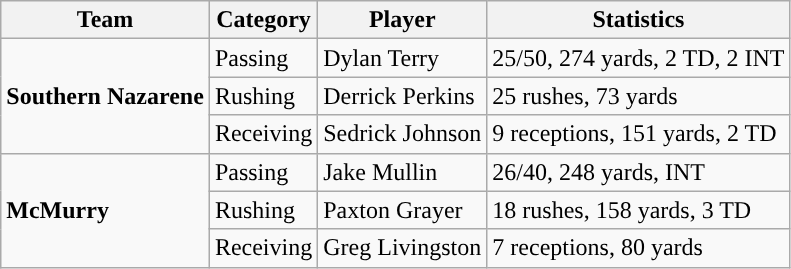<table class="wikitable" style="float: left;">
<tr>
<th>Team</th>
<th>Category</th>
<th>Player</th>
<th>Statistics</th>
</tr>
<tr>
<td rowspan=3><strong>Southern Nazarene</strong></td>
<td>Passing</td>
<td>Dylan Terry</td>
<td>25/50, 274 yards, 2 TD, 2 INT</td>
</tr>
<tr>
<td>Rushing</td>
<td>Derrick Perkins</td>
<td>25 rushes, 73 yards</td>
</tr>
<tr>
<td>Receiving</td>
<td>Sedrick Johnson</td>
<td>9 receptions, 151 yards, 2 TD</td>
</tr>
<tr>
<td rowspan=3><strong>McMurry</strong></td>
<td>Passing</td>
<td>Jake Mullin</td>
<td>26/40, 248 yards, INT</td>
</tr>
<tr>
<td>Rushing</td>
<td>Paxton Grayer</td>
<td>18 rushes, 158 yards, 3 TD</td>
</tr>
<tr>
<td>Receiving</td>
<td>Greg Livingston</td>
<td>7 receptions, 80 yards</td>
</tr>
</table>
